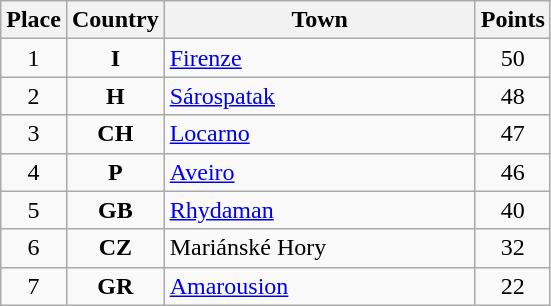<table class="wikitable" style="text-align;">
<tr>
<th width="25">Place</th>
<th width="25">Country</th>
<th width="200">Town</th>
<th width="25">Points</th>
</tr>
<tr>
<td align="center">1</td>
<td align="center"><strong>I</strong></td>
<td align="left"><a href='#'>Firenze</a></td>
<td align="center">50</td>
</tr>
<tr>
<td align="center">2</td>
<td align="center"><strong>H</strong></td>
<td align="left"><a href='#'>Sárospatak</a></td>
<td align="center">48</td>
</tr>
<tr>
<td align="center">3</td>
<td align="center"><strong>CH</strong></td>
<td align="left"><a href='#'>Locarno</a></td>
<td align="center">47</td>
</tr>
<tr>
<td align="center">4</td>
<td align="center"><strong>P</strong></td>
<td align="left"><a href='#'>Aveiro</a></td>
<td align="center">46</td>
</tr>
<tr>
<td align="center">5</td>
<td align="center"><strong>GB</strong></td>
<td align="left"><a href='#'>Rhydaman</a></td>
<td align="center">40</td>
</tr>
<tr>
<td align="center">6</td>
<td align="center"><strong>CZ</strong></td>
<td align="left">Mariánské Hory</td>
<td align="center">32</td>
</tr>
<tr>
<td align="center">7</td>
<td align="center"><strong>GR</strong></td>
<td align="left"><a href='#'>Amarousion</a></td>
<td align="center">22</td>
</tr>
</table>
